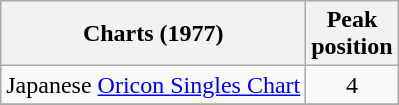<table class="wikitable">
<tr>
<th>Charts (1977)</th>
<th>Peak<br>position</th>
</tr>
<tr>
<td>Japanese <a href='#'>Oricon Singles Chart</a></td>
<td align="center">4</td>
</tr>
<tr>
</tr>
</table>
